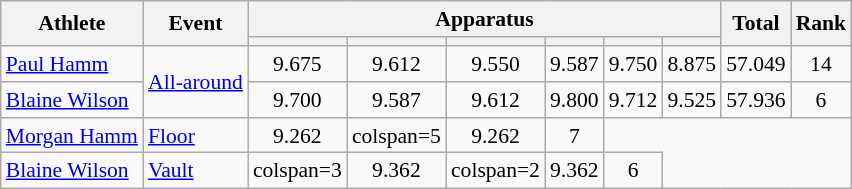<table class=wikitable style=font-size:90%;text-align:center>
<tr>
<th rowspan=2>Athlete</th>
<th rowspan=2>Event</th>
<th colspan=6>Apparatus</th>
<th rowspan=2>Total</th>
<th rowspan=2>Rank</th>
</tr>
<tr style=font-size:95%>
<th></th>
<th></th>
<th></th>
<th></th>
<th></th>
<th></th>
</tr>
<tr>
<td align=left><a href='#'>Paul Hamm</a></td>
<td align=left rowspan=2><a href='#'>All-around</a></td>
<td>9.675</td>
<td>9.612</td>
<td>9.550</td>
<td>9.587</td>
<td>9.750</td>
<td>8.875</td>
<td>57.049</td>
<td>14</td>
</tr>
<tr>
<td align=left><a href='#'>Blaine Wilson</a></td>
<td>9.700</td>
<td>9.587</td>
<td>9.612</td>
<td>9.800</td>
<td>9.712</td>
<td>9.525</td>
<td>57.936</td>
<td>6</td>
</tr>
<tr>
<td align=left><a href='#'>Morgan Hamm</a></td>
<td align=left><a href='#'>Floor</a></td>
<td>9.262</td>
<td>colspan=5 </td>
<td>9.262</td>
<td>7</td>
</tr>
<tr>
<td align=left><a href='#'>Blaine Wilson</a></td>
<td align=left><a href='#'>Vault</a></td>
<td>colspan=3 </td>
<td>9.362</td>
<td>colspan=2 </td>
<td>9.362</td>
<td>6</td>
</tr>
</table>
